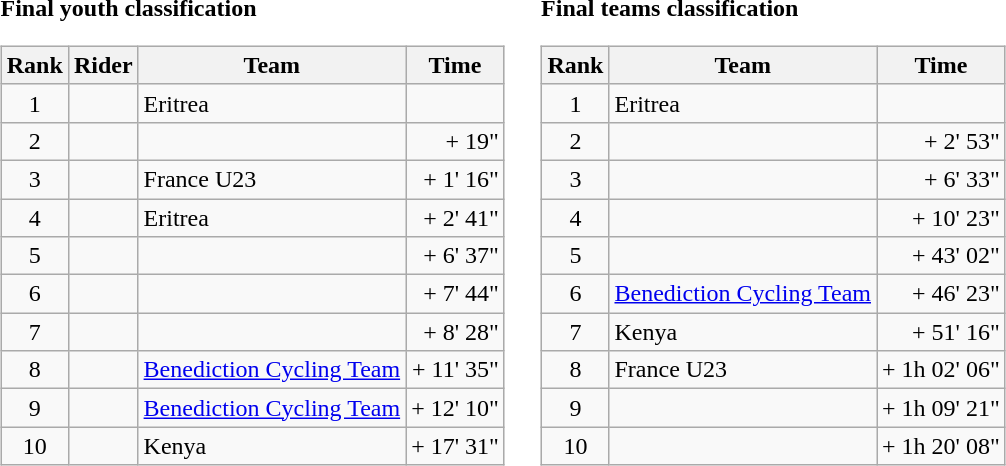<table>
<tr>
<td><strong>Final youth classification</strong><br><table class="wikitable">
<tr>
<th scope="col">Rank</th>
<th scope="col">Rider</th>
<th scope="col">Team</th>
<th scope="col">Time</th>
</tr>
<tr>
<td style="text-align:center;">1</td>
<td>  </td>
<td>Eritrea</td>
<td style="text-align:right;"></td>
</tr>
<tr>
<td style="text-align:center;">2</td>
<td></td>
<td></td>
<td style="text-align:right;">+ 19"</td>
</tr>
<tr>
<td style="text-align:center;">3</td>
<td></td>
<td>France U23</td>
<td style="text-align:right;">+ 1' 16"</td>
</tr>
<tr>
<td style="text-align:center;">4</td>
<td></td>
<td>Eritrea</td>
<td style="text-align:right;">+ 2' 41"</td>
</tr>
<tr>
<td style="text-align:center;">5</td>
<td></td>
<td></td>
<td style="text-align:right;">+ 6' 37"</td>
</tr>
<tr>
<td style="text-align:center;">6</td>
<td></td>
<td></td>
<td style="text-align:right;">+ 7' 44"</td>
</tr>
<tr>
<td style="text-align:center;">7</td>
<td></td>
<td></td>
<td style="text-align:right;">+ 8' 28"</td>
</tr>
<tr>
<td style="text-align:center;">8</td>
<td></td>
<td><a href='#'>Benediction Cycling Team</a></td>
<td style="text-align:right;">+ 11' 35"</td>
</tr>
<tr>
<td style="text-align:center;">9</td>
<td></td>
<td><a href='#'>Benediction Cycling Team</a></td>
<td style="text-align:right;">+ 12' 10"</td>
</tr>
<tr>
<td style="text-align:center;">10</td>
<td></td>
<td>Kenya</td>
<td style="text-align:right;">+ 17' 31"</td>
</tr>
</table>
</td>
<td></td>
<td><strong>Final teams classification</strong><br><table class="wikitable">
<tr>
<th scope="col">Rank</th>
<th scope="col">Team</th>
<th scope="col">Time</th>
</tr>
<tr>
<td style="text-align:center;">1</td>
<td>Eritrea</td>
<td style="text-align:right;"></td>
</tr>
<tr>
<td style="text-align:center;">2</td>
<td></td>
<td style="text-align:right;">+ 2' 53"</td>
</tr>
<tr>
<td style="text-align:center;">3</td>
<td></td>
<td style="text-align:right;">+ 6' 33"</td>
</tr>
<tr>
<td style="text-align:center;">4</td>
<td></td>
<td style="text-align:right;">+ 10' 23"</td>
</tr>
<tr>
<td style="text-align:center;">5</td>
<td></td>
<td style="text-align:right;">+ 43' 02"</td>
</tr>
<tr>
<td style="text-align:center;">6</td>
<td><a href='#'>Benediction Cycling Team</a></td>
<td style="text-align:right;">+ 46' 23"</td>
</tr>
<tr>
<td style="text-align:center;">7</td>
<td>Kenya</td>
<td style="text-align:right;">+ 51' 16"</td>
</tr>
<tr>
<td style="text-align:center;">8</td>
<td>France U23</td>
<td style="text-align:right;">+ 1h 02' 06"</td>
</tr>
<tr>
<td style="text-align:center;">9</td>
<td></td>
<td style="text-align:right;">+ 1h 09' 21"</td>
</tr>
<tr>
<td style="text-align:center;">10</td>
<td></td>
<td style="text-align:right;">+ 1h 20' 08"</td>
</tr>
</table>
</td>
</tr>
</table>
